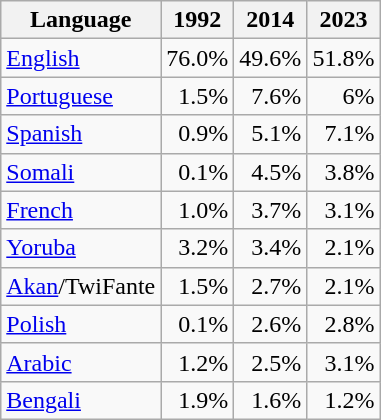<table class="wikitable sortable" style="text-align:right">
<tr>
<th>Language</th>
<th>1992</th>
<th>2014</th>
<th>2023</th>
</tr>
<tr>
<td style="text-align:left"><a href='#'>English</a></td>
<td>76.0%</td>
<td>49.6%</td>
<td>51.8%</td>
</tr>
<tr>
<td style="text-align:left"><a href='#'>Portuguese</a></td>
<td>1.5%</td>
<td>7.6%</td>
<td>6%</td>
</tr>
<tr>
<td style="text-align:left"><a href='#'>Spanish</a></td>
<td>0.9%</td>
<td>5.1%</td>
<td>7.1%</td>
</tr>
<tr>
<td style="text-align:left"><a href='#'>Somali</a></td>
<td>0.1%</td>
<td>4.5%</td>
<td>3.8%</td>
</tr>
<tr>
<td style="text-align:left"><a href='#'>French</a></td>
<td>1.0%</td>
<td>3.7%</td>
<td>3.1%</td>
</tr>
<tr>
<td style="text-align:left"><a href='#'>Yoruba</a></td>
<td>3.2%</td>
<td>3.4%</td>
<td>2.1%</td>
</tr>
<tr>
<td style="text-align:left"><a href='#'>Akan</a>/TwiFante</td>
<td>1.5%</td>
<td>2.7%</td>
<td>2.1%</td>
</tr>
<tr>
<td style="text-align:left"><a href='#'>Polish</a></td>
<td>0.1%</td>
<td>2.6%</td>
<td>2.8%</td>
</tr>
<tr>
<td style="text-align:left"><a href='#'>Arabic</a></td>
<td>1.2%</td>
<td>2.5%</td>
<td>3.1%</td>
</tr>
<tr>
<td style="text-align:left"><a href='#'>Bengali</a></td>
<td>1.9%</td>
<td>1.6%</td>
<td>1.2%</td>
</tr>
</table>
